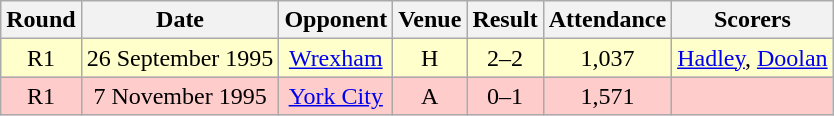<table class="wikitable" style="font-size:100%; text-align:center">
<tr>
<th>Round</th>
<th>Date</th>
<th>Opponent</th>
<th>Venue</th>
<th>Result</th>
<th>Attendance</th>
<th>Scorers</th>
</tr>
<tr style="background-color: #FFFFCC;">
<td>R1</td>
<td>26 September 1995</td>
<td><a href='#'>Wrexham</a></td>
<td>H</td>
<td>2–2</td>
<td>1,037</td>
<td><a href='#'>Hadley</a>, <a href='#'>Doolan</a></td>
</tr>
<tr style="background-color: #FFCCCC;">
<td>R1</td>
<td>7 November 1995</td>
<td><a href='#'>York City</a></td>
<td>A</td>
<td>0–1</td>
<td>1,571</td>
<td></td>
</tr>
</table>
